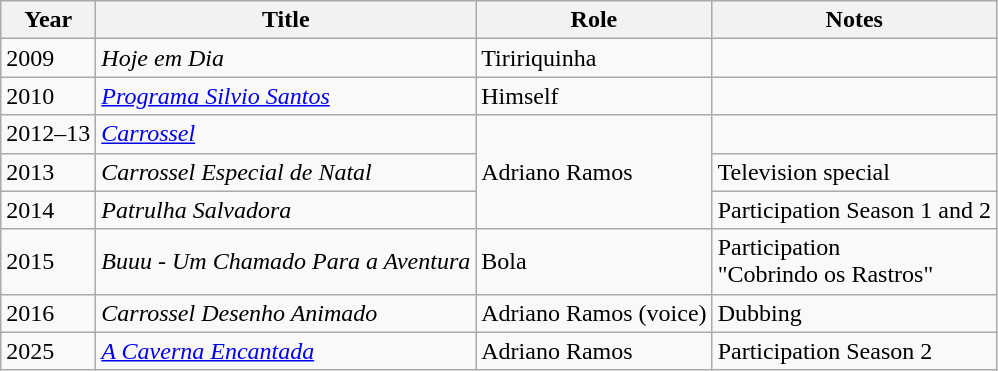<table class="wikitable sortable">
<tr>
<th>Year</th>
<th>Title</th>
<th>Role</th>
<th class="unsortable">Notes</th>
</tr>
<tr>
<td>2009</td>
<td><em>Hoje em Dia</em></td>
<td>Tiririquinha</td>
<td></td>
</tr>
<tr>
<td>2010</td>
<td><em><a href='#'>Programa Silvio Santos</a></em></td>
<td>Himself</td>
<td></td>
</tr>
<tr>
<td>2012–13</td>
<td><em><a href='#'>Carrossel</a></em></td>
<td rowspan=3>Adriano Ramos</td>
<td></td>
</tr>
<tr>
<td>2013</td>
<td><em>Carrossel Especial de Natal</em></td>
<td>Television special</td>
</tr>
<tr>
<td>2014</td>
<td><em>Patrulha Salvadora</em></td>
<td>Participation Season 1 and 2</td>
</tr>
<tr>
<td>2015</td>
<td><em>Buuu - Um Chamado Para a Aventura</em></td>
<td>Bola</td>
<td>Participation<br>"Cobrindo os Rastros"</td>
</tr>
<tr>
<td>2016</td>
<td><em>Carrossel Desenho Animado</em></td>
<td>Adriano Ramos (voice)</td>
<td>Dubbing</td>
</tr>
<tr>
<td>2025</td>
<td><em><a href='#'>A Caverna Encantada</a></em></td>
<td>Adriano Ramos</td>
<td>Participation Season 2</td>
</tr>
</table>
